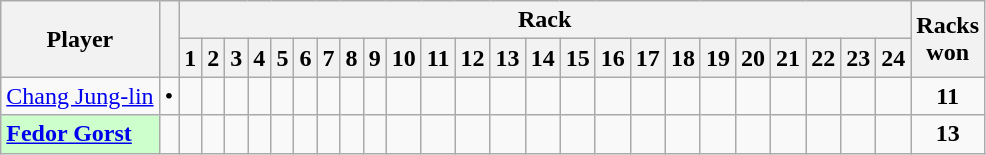<table class=wikitable style="text-align:center;">
<tr>
<th rowspan=2>Player</th>
<th rowspan=2></th>
<th colspan=24>Rack</th>
<th rowspan=2>Racks<br>won</th>
</tr>
<tr>
<th>1</th>
<th>2</th>
<th>3</th>
<th>4</th>
<th>5</th>
<th>6</th>
<th>7</th>
<th>8</th>
<th>9</th>
<th>10</th>
<th>11</th>
<th>12</th>
<th>13</th>
<th>14</th>
<th>15</th>
<th>16</th>
<th>17</th>
<th>18</th>
<th>19</th>
<th>20</th>
<th>21</th>
<th>22</th>
<th>23</th>
<th>24</th>
</tr>
<tr>
<td align=left> <a href='#'>Chang Jung-lin</a></td>
<td>•</td>
<td></td>
<td></td>
<td></td>
<td></td>
<td></td>
<td></td>
<td></td>
<td></td>
<td></td>
<td></td>
<td></td>
<td></td>
<td></td>
<td></td>
<td></td>
<td></td>
<td></td>
<td></td>
<td></td>
<td></td>
<td></td>
<td></td>
<td></td>
<td></td>
<td><strong>11</strong></td>
</tr>
<tr>
<td style="background:#cfc; text-align:left;"><strong> <a href='#'>Fedor Gorst</a></strong></td>
<td></td>
<td></td>
<td></td>
<td></td>
<td></td>
<td></td>
<td></td>
<td></td>
<td></td>
<td></td>
<td></td>
<td></td>
<td></td>
<td></td>
<td></td>
<td></td>
<td></td>
<td></td>
<td></td>
<td></td>
<td></td>
<td></td>
<td></td>
<td></td>
<td></td>
<td><strong>13</strong></td>
</tr>
</table>
